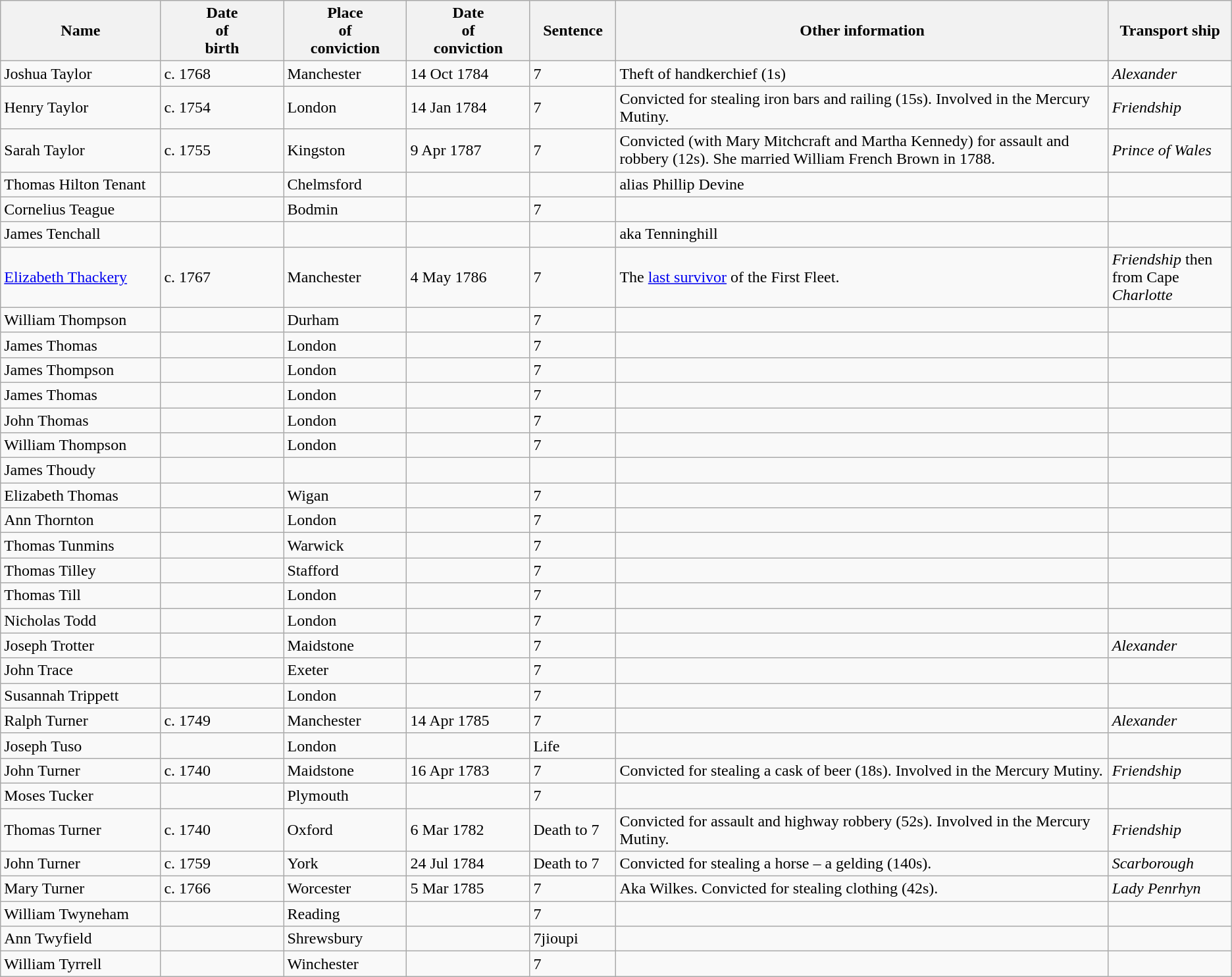<table class="wikitable sortable plainrowheaders" style="width=1024px;">
<tr>
<th style="width: 13%;">Name</th>
<th style="width: 10%;">Date<br>of<br>birth</th>
<th style="width: 10%;">Place<br>of<br>conviction</th>
<th style="width: 10%;">Date<br>of<br>conviction</th>
<th style="width: 7%;">Sentence</th>
<th style="width: 40%;">Other information</th>
<th style="width: 10%;">Transport ship</th>
</tr>
<tr>
<td data-sort-value="Taylor, Joshua">Joshua Taylor</td>
<td>c. 1768</td>
<td>Manchester</td>
<td>14 Oct 1784</td>
<td>7</td>
<td>Theft of handkerchief (1s)</td>
<td><em>Alexander</em></td>
</tr>
<tr>
<td data-sort-value="Taylor, Henry">Henry Taylor</td>
<td>c. 1754</td>
<td>London</td>
<td>14 Jan 1784</td>
<td>7</td>
<td>Convicted for stealing iron bars and railing (15s). Involved in the Mercury Mutiny.</td>
<td><em>Friendship</em></td>
</tr>
<tr>
<td data-sort-value="Taylor, Sarah">Sarah Taylor</td>
<td>c. 1755</td>
<td>Kingston</td>
<td>9 Apr 1787</td>
<td>7</td>
<td>Convicted (with Mary Mitchcraft and Martha Kennedy) for assault and robbery (12s). She married William French Brown in 1788.</td>
<td><em>Prince of Wales</em></td>
</tr>
<tr>
<td data-sort-value="TENANT, Thomas Hilton">Thomas Hilton Tenant</td>
<td></td>
<td>Chelmsford</td>
<td></td>
<td></td>
<td>alias Phillip Devine</td>
<td></td>
</tr>
<tr>
<td data-sort-value="TEAGUE, Cornelius">Cornelius Teague</td>
<td></td>
<td>Bodmin</td>
<td></td>
<td>7</td>
<td></td>
<td></td>
</tr>
<tr>
<td data-sort-value="TENCHALL, James">James Tenchall</td>
<td></td>
<td></td>
<td></td>
<td></td>
<td>aka Tenninghill</td>
<td></td>
</tr>
<tr>
<td data-sort-value="Thackery, Elizabeth"><a href='#'>Elizabeth Thackery</a></td>
<td>c. 1767</td>
<td>Manchester</td>
<td>4 May 1786</td>
<td>7</td>
<td>The <a href='#'>last survivor</a> of the First Fleet.</td>
<td><em>Friendship</em> then from Cape <em>Charlotte</em></td>
</tr>
<tr>
<td data-sort-value="THOMPSON, William">William Thompson</td>
<td></td>
<td>Durham</td>
<td></td>
<td>7</td>
<td></td>
<td></td>
</tr>
<tr>
<td data-sort-value="THOMAS, James">James Thomas</td>
<td></td>
<td>London</td>
<td></td>
<td>7</td>
<td></td>
<td></td>
</tr>
<tr>
<td data-sort-value="THOMPSON, James">James Thompson</td>
<td></td>
<td>London</td>
<td></td>
<td>7</td>
<td></td>
<td></td>
</tr>
<tr>
<td data-sort-value="THOMAS, James">James Thomas</td>
<td></td>
<td>London</td>
<td></td>
<td>7</td>
<td></td>
<td></td>
</tr>
<tr>
<td data-sort-value="Thomas, John">John Thomas</td>
<td></td>
<td>London</td>
<td></td>
<td>7</td>
<td></td>
<td></td>
</tr>
<tr>
<td data-sort-value="Thompson, William">William Thompson</td>
<td></td>
<td>London</td>
<td></td>
<td>7</td>
<td></td>
<td></td>
</tr>
<tr>
<td data-sort-value="THOUDY, James">James Thoudy</td>
<td></td>
<td></td>
<td></td>
<td></td>
<td></td>
<td></td>
</tr>
<tr>
<td data-sort-value="Thomas, Elizabeth">Elizabeth Thomas</td>
<td></td>
<td>Wigan</td>
<td></td>
<td>7</td>
<td></td>
<td></td>
</tr>
<tr>
<td data-sort-value="THORNTON, Ann">Ann Thornton</td>
<td></td>
<td>London</td>
<td></td>
<td>7</td>
<td></td>
<td></td>
</tr>
<tr>
<td data-sort-value="TUNMINS, Thomas">Thomas Tunmins</td>
<td></td>
<td>Warwick</td>
<td></td>
<td>7</td>
<td></td>
<td></td>
</tr>
<tr>
<td data-sort-value="TILLEY, Thomas">Thomas Tilley</td>
<td></td>
<td>Stafford</td>
<td></td>
<td>7</td>
<td></td>
<td></td>
</tr>
<tr>
<td data-sort-value="TILL, Thomas">Thomas Till</td>
<td></td>
<td>London</td>
<td></td>
<td>7</td>
<td></td>
<td></td>
</tr>
<tr>
<td data-sort-value="TODD, Nicholas">Nicholas Todd</td>
<td></td>
<td>London</td>
<td></td>
<td>7</td>
<td></td>
<td></td>
</tr>
<tr>
<td data-sort-value="TROTTER, Joseph">Joseph Trotter</td>
<td></td>
<td>Maidstone</td>
<td></td>
<td>7</td>
<td></td>
<td><em>Alexander</em></td>
</tr>
<tr>
<td data-sort-value="TRACE, John">John Trace</td>
<td></td>
<td>Exeter</td>
<td></td>
<td>7</td>
<td></td>
<td></td>
</tr>
<tr>
<td data-sort-value="TRIPPETT, Susannah">Susannah Trippett</td>
<td></td>
<td>London</td>
<td></td>
<td>7</td>
<td></td>
<td></td>
</tr>
<tr>
<td data-sort-value="TURNER, Ralph">Ralph Turner</td>
<td>c. 1749</td>
<td>Manchester</td>
<td>14 Apr 1785</td>
<td>7</td>
<td></td>
<td><em>Alexander</em></td>
</tr>
<tr>
<td data-sort-value="TUSO, Joseph">Joseph Tuso</td>
<td></td>
<td>London</td>
<td></td>
<td>Life</td>
<td></td>
<td></td>
</tr>
<tr>
<td data-sort-value="Turner, John">John Turner</td>
<td>c. 1740</td>
<td>Maidstone</td>
<td>16 Apr 1783</td>
<td>7</td>
<td>Convicted for stealing a cask of beer (18s). Involved in the Mercury Mutiny.</td>
<td><em>Friendship</em></td>
</tr>
<tr>
<td data-sort-value="TUCKER, Moses">Moses Tucker</td>
<td></td>
<td>Plymouth</td>
<td></td>
<td>7</td>
<td></td>
<td></td>
</tr>
<tr>
<td data-sort-value="Turner, Thomas">Thomas Turner</td>
<td>c. 1740</td>
<td>Oxford</td>
<td>6 Mar 1782</td>
<td>Death to 7</td>
<td>Convicted for assault and highway robbery (52s). Involved in the Mercury Mutiny.</td>
<td><em>Friendship</em></td>
</tr>
<tr>
<td data-sort-value="Turner, John">John Turner</td>
<td>c. 1759</td>
<td>York</td>
<td>24 Jul 1784</td>
<td>Death to 7</td>
<td>Convicted for stealing a horse – a gelding (140s).</td>
<td><em>Scarborough</em></td>
</tr>
<tr>
<td data-sort-value="Turner, Mary">Mary Turner</td>
<td>c. 1766</td>
<td>Worcester</td>
<td>5 Mar 1785</td>
<td>7</td>
<td>Aka Wilkes. Convicted for stealing clothing (42s).</td>
<td><em>Lady Penrhyn</em></td>
</tr>
<tr>
<td data-sort-value="TWYNEHAM, William">William Twyneham</td>
<td></td>
<td>Reading</td>
<td></td>
<td>7</td>
<td></td>
<td></td>
</tr>
<tr>
<td data-sort-value="TWYFIELD, Ann">Ann Twyfield</td>
<td></td>
<td>Shrewsbury</td>
<td></td>
<td>7jioupi</td>
<td></td>
</tr>
<tr>
<td data-sort-value="TYRRELL, William">William Tyrrell</td>
<td></td>
<td>Winchester</td>
<td></td>
<td>7</td>
<td></td>
<td></td>
</tr>
</table>
